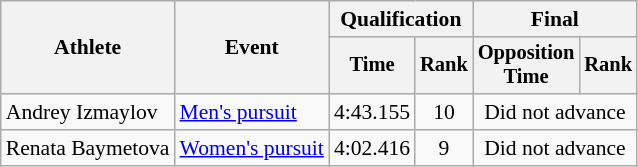<table class=wikitable style=font-size:90%;text-align:center>
<tr>
<th rowspan="2">Athlete</th>
<th rowspan="2">Event</th>
<th colspan=2>Qualification</th>
<th colspan=2>Final</th>
</tr>
<tr style="font-size:95%">
<th>Time</th>
<th>Rank</th>
<th>Opposition<br>Time</th>
<th>Rank</th>
</tr>
<tr>
<td align=left>Andrey Izmaylov</td>
<td align=left><a href='#'>Men's pursuit</a></td>
<td>4:43.155</td>
<td>10</td>
<td colspan=2>Did not advance</td>
</tr>
<tr>
<td align=left>Renata Baymetova</td>
<td align=left><a href='#'>Women's pursuit</a></td>
<td>4:02.416</td>
<td>9</td>
<td colspan=2>Did not advance</td>
</tr>
</table>
